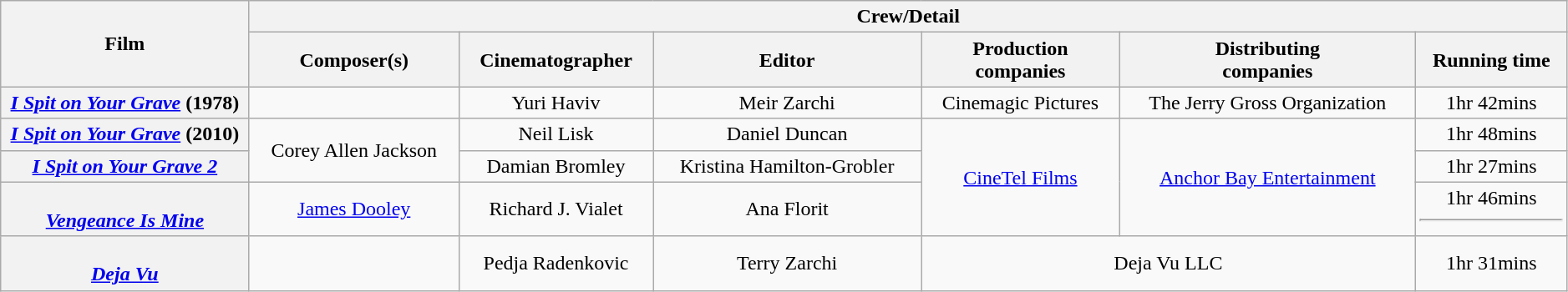<table class="wikitable" style="text-align:center; width:99%;">
<tr>
<th rowspan="2" style="width:15.85%;">Film</th>
<th colspan="7">Crew/Detail</th>
</tr>
<tr>
<th style="text-align:center;">Composer(s)</th>
<th style="text-align:center;">Cinematographer</th>
<th style="text-align:center;">Editor</th>
<th style="text-align:center;">Production <br>companies</th>
<th style="text-align:center;">Distributing <br>companies</th>
<th style="text-align:center;">Running time</th>
</tr>
<tr>
<th><em><a href='#'>I Spit on Your Grave</a></em> (1978)</th>
<td></td>
<td>Yuri Haviv</td>
<td>Meir Zarchi</td>
<td>Cinemagic Pictures</td>
<td>The Jerry Gross Organization</td>
<td>1hr 42mins</td>
</tr>
<tr>
<th><a href='#'><em>I Spit on Your Grave</em></a> (2010)</th>
<td rowspan="2">Corey Allen Jackson</td>
<td>Neil Lisk</td>
<td>Daniel Duncan</td>
<td rowspan="3"><a href='#'>CineTel Films</a></td>
<td rowspan="3"><a href='#'>Anchor Bay Entertainment</a></td>
<td>1hr 48mins</td>
</tr>
<tr>
<th><em><a href='#'>I Spit on Your Grave 2</a></em></th>
<td>Damian Bromley</td>
<td>Kristina Hamilton-Grobler</td>
<td>1hr 27mins</td>
</tr>
<tr>
<th><a href='#'><em><br>Vengeance Is Mine</em></a></th>
<td><a href='#'>James Dooley</a></td>
<td>Richard J. Vialet</td>
<td>Ana Florit</td>
<td>1hr 46mins<hr></td>
</tr>
<tr>
<th><a href='#'><em><br>Deja Vu</em></a></th>
<td></td>
<td>Pedja Radenkovic</td>
<td>Terry Zarchi</td>
<td colspan="2">Deja Vu LLC</td>
<td>1hr 31mins</td>
</tr>
</table>
